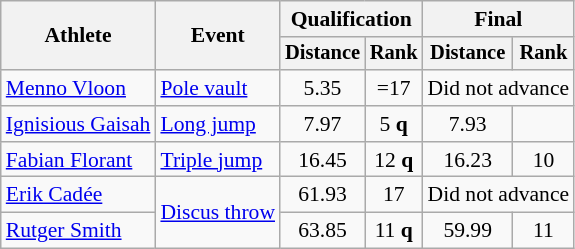<table class="wikitable" style="font-size:90%">
<tr>
<th rowspan=2>Athlete</th>
<th rowspan=2>Event</th>
<th colspan=2>Qualification</th>
<th colspan=2>Final</th>
</tr>
<tr style="font-size:95%">
<th>Distance</th>
<th>Rank</th>
<th>Distance</th>
<th>Rank</th>
</tr>
<tr align=center>
<td align=left><a href='#'>Menno Vloon</a></td>
<td style="text-align:left;"><a href='#'>Pole vault</a></td>
<td>5.35</td>
<td>=17</td>
<td colspan=2>Did not advance</td>
</tr>
<tr align=center>
<td align=left><a href='#'>Ignisious Gaisah</a></td>
<td style="text-align:left;"><a href='#'>Long jump</a></td>
<td>7.97</td>
<td>5 <strong>q</strong></td>
<td>7.93</td>
<td></td>
</tr>
<tr align=center>
<td align=left><a href='#'>Fabian Florant</a></td>
<td style="text-align:left;"><a href='#'>Triple jump</a></td>
<td>16.45</td>
<td>12 <strong>q</strong></td>
<td>16.23</td>
<td>10</td>
</tr>
<tr align=center>
<td align=left><a href='#'>Erik Cadée</a></td>
<td style="text-align:left;" rowspan=2><a href='#'>Discus throw</a></td>
<td>61.93</td>
<td>17</td>
<td colspan=2>Did not advance</td>
</tr>
<tr align=center>
<td align=left><a href='#'>Rutger Smith</a></td>
<td>63.85 <strong></strong></td>
<td>11 <strong>q</strong></td>
<td>59.99</td>
<td>11</td>
</tr>
</table>
